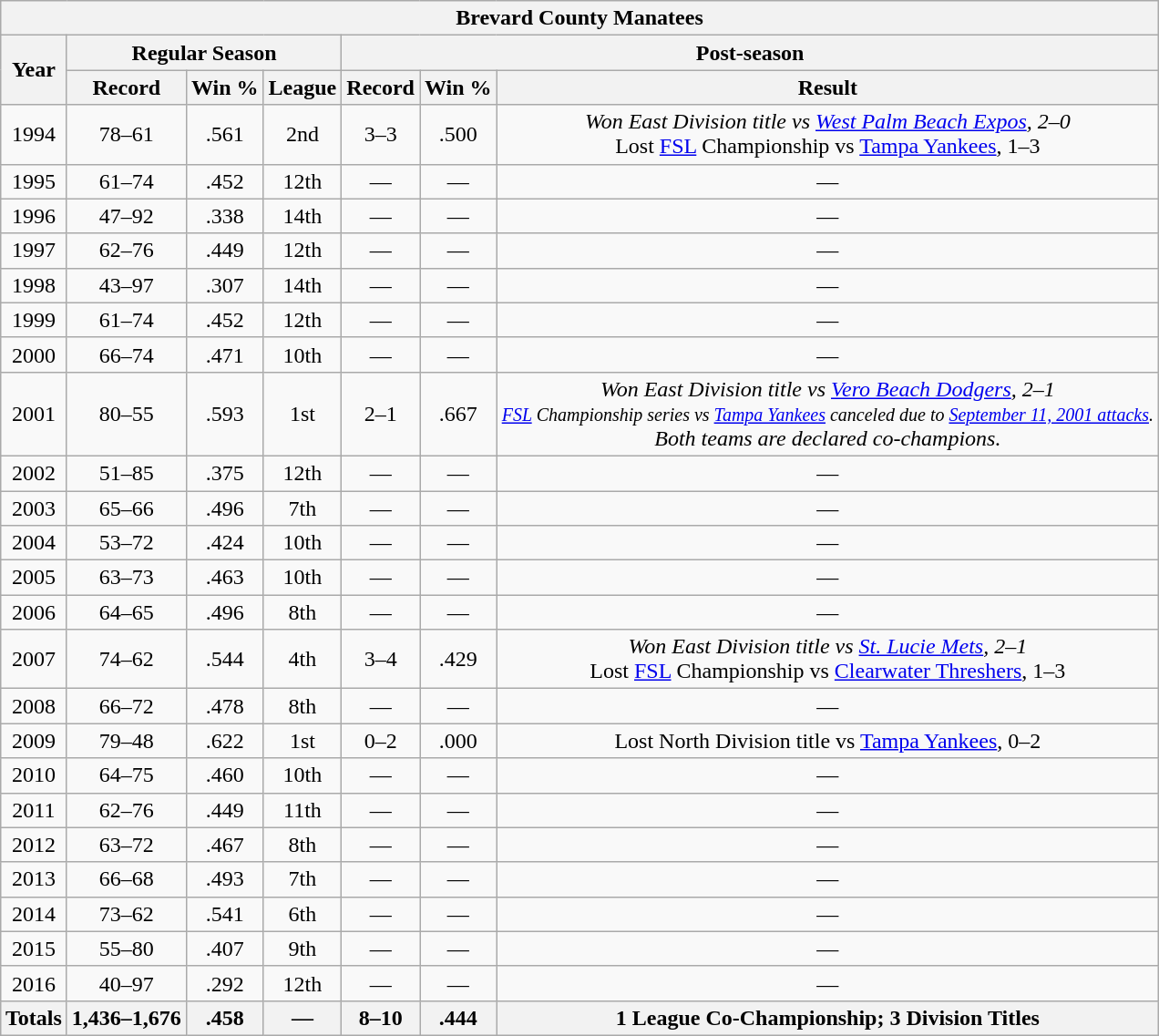<table class="wikitable" style="margin: 1em auto 1em auto; text-align:center;">
<tr>
<th colspan="7">Brevard County Manatees</th>
</tr>
<tr>
<th rowspan="2">Year</th>
<th colspan="3">Regular Season</th>
<th colspan="3">Post-season</th>
</tr>
<tr>
<th>Record</th>
<th>Win %</th>
<th>League</th>
<th>Record</th>
<th>Win %</th>
<th>Result</th>
</tr>
<tr>
<td>1994</td>
<td>78–61</td>
<td>.561</td>
<td>2nd</td>
<td>3–3</td>
<td>.500</td>
<td><em>Won East Division title vs <a href='#'>West Palm Beach Expos</a>, 2–0</em><br>Lost <a href='#'>FSL</a> Championship vs <a href='#'>Tampa Yankees</a>, 1–3</td>
</tr>
<tr>
<td>1995</td>
<td>61–74</td>
<td>.452</td>
<td>12th</td>
<td>—</td>
<td>—</td>
<td>—</td>
</tr>
<tr>
<td>1996</td>
<td>47–92</td>
<td>.338</td>
<td>14th</td>
<td>—</td>
<td>—</td>
<td>—</td>
</tr>
<tr>
<td>1997</td>
<td>62–76</td>
<td>.449</td>
<td>12th</td>
<td>—</td>
<td>—</td>
<td>—</td>
</tr>
<tr>
<td>1998</td>
<td>43–97</td>
<td>.307</td>
<td>14th</td>
<td>—</td>
<td>—</td>
<td>—</td>
</tr>
<tr>
<td>1999</td>
<td>61–74</td>
<td>.452</td>
<td>12th</td>
<td>—</td>
<td>—</td>
<td>—</td>
</tr>
<tr>
<td>2000</td>
<td>66–74</td>
<td>.471</td>
<td>10th</td>
<td>—</td>
<td>—</td>
<td>—</td>
</tr>
<tr>
<td>2001</td>
<td>80–55</td>
<td>.593</td>
<td>1st</td>
<td>2–1</td>
<td>.667</td>
<td><em>Won East Division title vs <a href='#'>Vero Beach Dodgers</a>, 2–1<br><small><a href='#'>FSL</a> Championship series vs <a href='#'>Tampa Yankees</a> canceled due to <a href='#'>September 11, 2001 attacks</a>.</small><br>Both teams are declared co-champions.</em></td>
</tr>
<tr>
<td>2002</td>
<td>51–85</td>
<td>.375</td>
<td>12th</td>
<td>—</td>
<td>—</td>
<td>—</td>
</tr>
<tr>
<td>2003</td>
<td>65–66</td>
<td>.496</td>
<td>7th</td>
<td>—</td>
<td>—</td>
<td>—</td>
</tr>
<tr>
<td>2004</td>
<td>53–72</td>
<td>.424</td>
<td>10th</td>
<td>—</td>
<td>—</td>
<td>—</td>
</tr>
<tr>
<td>2005</td>
<td>63–73</td>
<td>.463</td>
<td>10th</td>
<td>—</td>
<td>—</td>
<td>—</td>
</tr>
<tr>
<td>2006</td>
<td>64–65</td>
<td>.496</td>
<td>8th</td>
<td>—</td>
<td>—</td>
<td>—</td>
</tr>
<tr>
<td>2007</td>
<td>74–62</td>
<td>.544</td>
<td>4th</td>
<td>3–4</td>
<td>.429</td>
<td><em>Won East Division title vs <a href='#'>St. Lucie Mets</a>, 2–1</em><br>Lost <a href='#'>FSL</a> Championship vs <a href='#'>Clearwater Threshers</a>, 1–3</td>
</tr>
<tr>
<td>2008</td>
<td>66–72</td>
<td>.478</td>
<td>8th</td>
<td>—</td>
<td>—</td>
<td>—</td>
</tr>
<tr>
<td>2009</td>
<td>79–48</td>
<td>.622</td>
<td>1st</td>
<td>0–2</td>
<td>.000</td>
<td>Lost North Division title vs <a href='#'>Tampa Yankees</a>, 0–2</td>
</tr>
<tr>
<td>2010</td>
<td>64–75</td>
<td>.460</td>
<td>10th</td>
<td>—</td>
<td>—</td>
<td>—</td>
</tr>
<tr>
<td>2011</td>
<td>62–76</td>
<td>.449</td>
<td>11th</td>
<td>—</td>
<td>—</td>
<td>—</td>
</tr>
<tr>
<td>2012</td>
<td>63–72</td>
<td>.467</td>
<td>8th</td>
<td>—</td>
<td>—</td>
<td>—</td>
</tr>
<tr>
<td>2013</td>
<td>66–68</td>
<td>.493</td>
<td>7th</td>
<td>—</td>
<td>—</td>
<td>—</td>
</tr>
<tr>
<td>2014</td>
<td>73–62</td>
<td>.541</td>
<td>6th</td>
<td>—</td>
<td>—</td>
<td>—</td>
</tr>
<tr>
<td>2015</td>
<td>55–80</td>
<td>.407</td>
<td>9th</td>
<td>—</td>
<td>—</td>
<td>—</td>
</tr>
<tr>
<td>2016</td>
<td>40–97</td>
<td>.292</td>
<td>12th</td>
<td>—</td>
<td>—</td>
<td>—</td>
</tr>
<tr>
<th>Totals</th>
<th>1,436–1,676</th>
<th>.458</th>
<th>—</th>
<th>8–10</th>
<th>.444</th>
<th><strong>1 League Co-Championship; 3 Division Titles</strong></th>
</tr>
</table>
